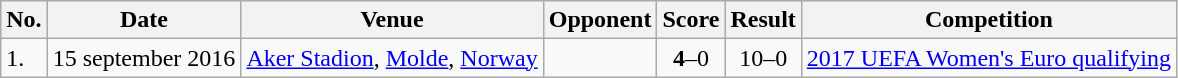<table class="wikitable">
<tr>
<th>No.</th>
<th>Date</th>
<th>Venue</th>
<th>Opponent</th>
<th>Score</th>
<th>Result</th>
<th>Competition</th>
</tr>
<tr>
<td>1.</td>
<td>15 september 2016</td>
<td><a href='#'>Aker Stadion</a>, <a href='#'>Molde</a>, <a href='#'>Norway</a></td>
<td></td>
<td align=center><strong>4</strong>–0</td>
<td align=center>10–0</td>
<td><a href='#'>2017 UEFA Women's Euro qualifying</a></td>
</tr>
</table>
